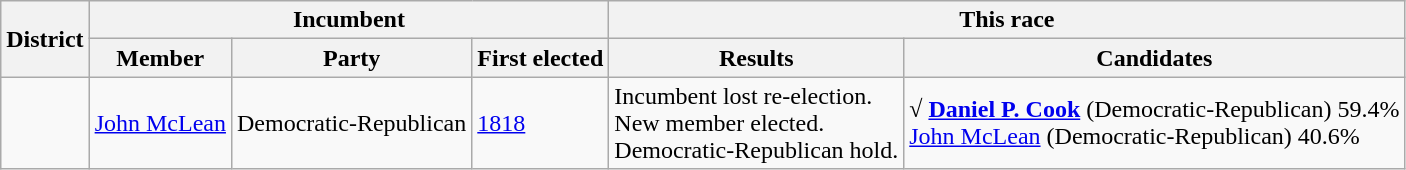<table class=wikitable>
<tr>
<th rowspan=2>District</th>
<th colspan=3>Incumbent</th>
<th colspan=2>This race</th>
</tr>
<tr>
<th>Member</th>
<th>Party</th>
<th>First elected</th>
<th>Results</th>
<th>Candidates</th>
</tr>
<tr>
<td></td>
<td><a href='#'>John McLean</a></td>
<td>Democratic-Republican</td>
<td><a href='#'>1818</a></td>
<td>Incumbent lost re-election.<br>New member elected.<br>Democratic-Republican hold.</td>
<td nowrap><strong>√ <a href='#'>Daniel P. Cook</a></strong> (Democratic-Republican) 59.4%<br><a href='#'>John McLean</a> (Democratic-Republican) 40.6%</td>
</tr>
</table>
